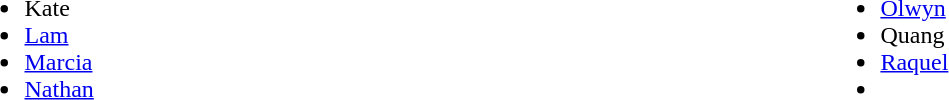<table width="90%">
<tr>
<td><br><ul><li>Kate</li><li><a href='#'>Lam</a></li><li><a href='#'>Marcia</a></li><li><a href='#'>Nathan</a></li></ul></td>
<td><br><ul><li><a href='#'>Olwyn</a></li><li>Quang</li><li><a href='#'>Raquel</a></li><li></li></ul></td>
</tr>
</table>
